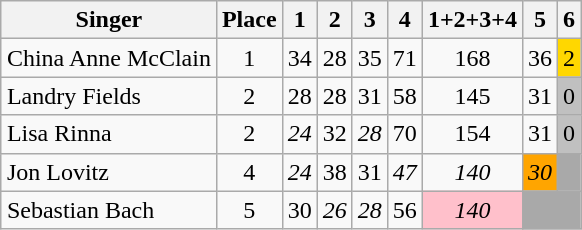<table class="wikitable sortable" style="text-align:center; margin:auto;">
<tr>
<th>Singer</th>
<th>Place</th>
<th>1</th>
<th>2</th>
<th>3</th>
<th>4</th>
<th>1+2+3+4</th>
<th>5</th>
<th>6</th>
</tr>
<tr>
<td style="text-align:left;">China Anne McClain</td>
<td>1</td>
<td><span> 34 </span></td>
<td>28</td>
<td><span> 35 </span></td>
<td><span> 71 </span></td>
<td>168</td>
<td><span> 36 </span></td>
<td style="background:gold;">2</td>
</tr>
<tr>
<td style="text-align:left;">Landry Fields</td>
<td>2</td>
<td>28</td>
<td>28</td>
<td>31</td>
<td>58</td>
<td>145</td>
<td>31</td>
<td style="background:silver;">0</td>
</tr>
<tr>
<td style="text-align:left;">Lisa Rinna</td>
<td>2</td>
<td><span><em>24</em></span></td>
<td>32</td>
<td><span><em>28</em></span></td>
<td>70</td>
<td>154</td>
<td>31</td>
<td style="background:silver;">0</td>
</tr>
<tr>
<td style="text-align:left;">Jon Lovitz</td>
<td>4</td>
<td><span><em>24</em></span></td>
<td><span> 38 </span></td>
<td>31</td>
<td><span><em>47</em></span></td>
<td><span><em>140</em></span></td>
<td style="background:orange;"><span><em>30</em></span></td>
<td style="background:darkgrey;"></td>
</tr>
<tr>
<td style="text-align:left;">Sebastian Bach</td>
<td>5</td>
<td>30</td>
<td><span><em>26</em></span></td>
<td><span><em>28</em></span></td>
<td>56</td>
<td style="background:pink;"><span><em>140</em></span></td>
<td colspan="2" style="background:darkgrey;"></td>
</tr>
</table>
